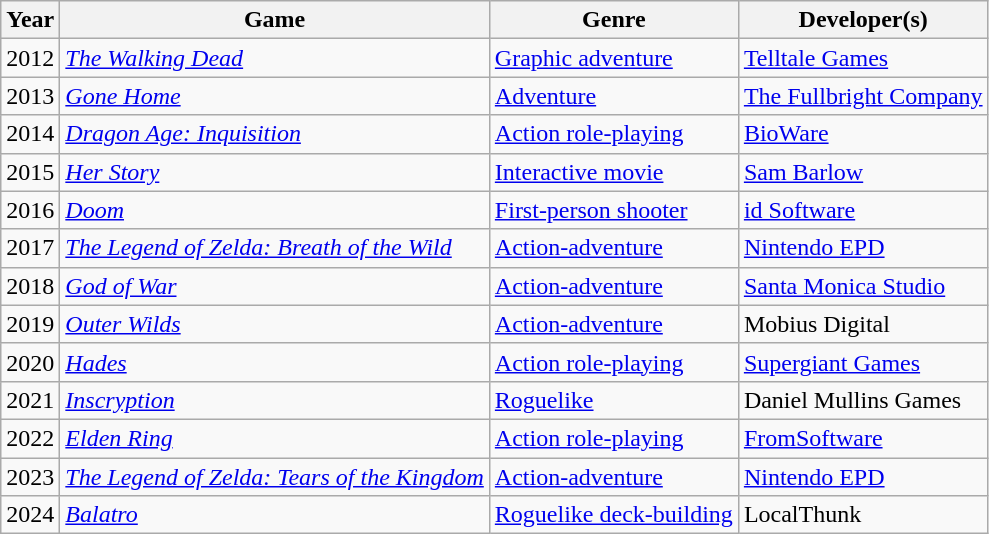<table class="wikitable">
<tr>
<th>Year</th>
<th>Game</th>
<th>Genre</th>
<th>Developer(s)</th>
</tr>
<tr>
<td>2012</td>
<td><em><a href='#'>The Walking Dead</a></em></td>
<td><a href='#'>Graphic adventure</a></td>
<td><a href='#'>Telltale Games</a></td>
</tr>
<tr>
<td>2013</td>
<td><em><a href='#'>Gone Home</a></em></td>
<td><a href='#'>Adventure</a></td>
<td><a href='#'>The Fullbright Company</a></td>
</tr>
<tr>
<td>2014</td>
<td><em><a href='#'>Dragon Age: Inquisition</a></em></td>
<td><a href='#'>Action role-playing</a></td>
<td><a href='#'>BioWare</a></td>
</tr>
<tr>
<td>2015</td>
<td><em><a href='#'>Her Story</a></em></td>
<td><a href='#'>Interactive movie</a></td>
<td><a href='#'>Sam Barlow</a></td>
</tr>
<tr>
<td>2016</td>
<td><em><a href='#'>Doom</a></em></td>
<td><a href='#'>First-person shooter</a></td>
<td><a href='#'>id Software</a></td>
</tr>
<tr>
<td>2017</td>
<td><em><a href='#'>The Legend of Zelda: Breath of the Wild</a></em></td>
<td><a href='#'>Action-adventure</a></td>
<td><a href='#'>Nintendo EPD</a></td>
</tr>
<tr>
<td>2018</td>
<td><em><a href='#'>God of War</a></em></td>
<td><a href='#'>Action-adventure</a></td>
<td><a href='#'>Santa Monica Studio</a></td>
</tr>
<tr>
<td>2019</td>
<td><em><a href='#'>Outer Wilds</a></em></td>
<td><a href='#'>Action-adventure</a></td>
<td>Mobius Digital</td>
</tr>
<tr>
<td>2020</td>
<td><em><a href='#'>Hades</a></em></td>
<td><a href='#'>Action role-playing</a></td>
<td><a href='#'>Supergiant Games</a></td>
</tr>
<tr>
<td>2021</td>
<td><em><a href='#'>Inscryption</a></em></td>
<td><a href='#'>Roguelike</a></td>
<td>Daniel Mullins Games</td>
</tr>
<tr>
<td>2022</td>
<td><em><a href='#'>Elden Ring</a></em></td>
<td><a href='#'>Action role-playing</a></td>
<td><a href='#'>FromSoftware</a></td>
</tr>
<tr>
<td>2023</td>
<td><em><a href='#'>The Legend of Zelda: Tears of the Kingdom</a></em></td>
<td><a href='#'>Action-adventure</a></td>
<td><a href='#'>Nintendo EPD</a></td>
</tr>
<tr>
<td>2024</td>
<td><em><a href='#'>Balatro</a></em></td>
<td><a href='#'>Roguelike deck-building</a></td>
<td>LocalThunk</td>
</tr>
</table>
